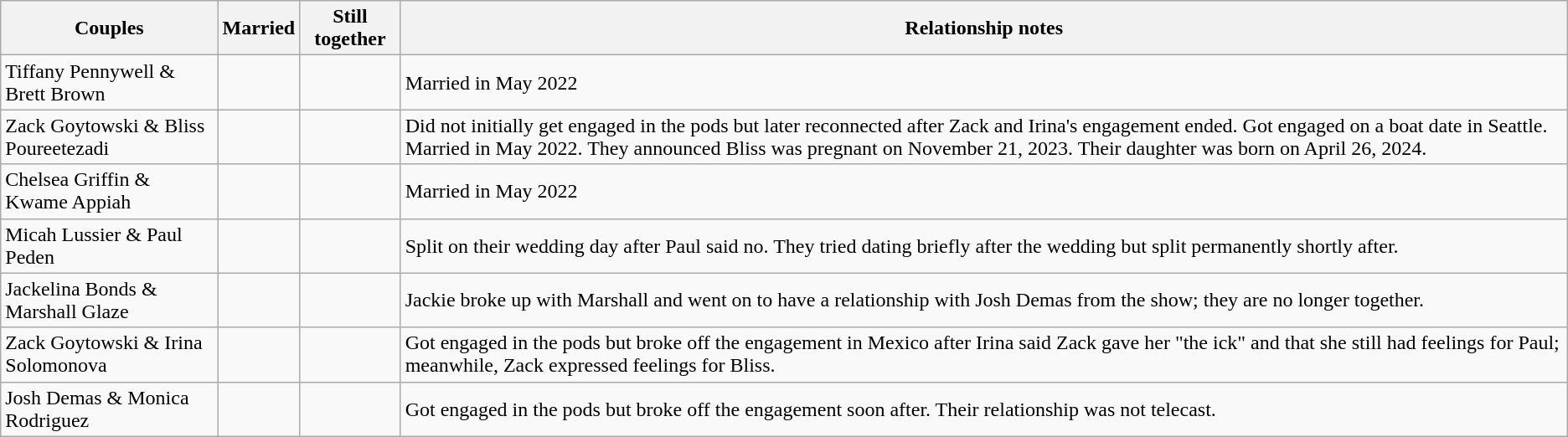<table class="wikitable plainrowheaders" style="text-align: left;">
<tr>
<th scope="col">Couples</th>
<th scope="col">Married</th>
<th scope="col">Still together</th>
<th scope="col">Relationship notes</th>
</tr>
<tr>
<td>Tiffany Pennywell & Brett Brown</td>
<td></td>
<td></td>
<td>Married in May 2022</td>
</tr>
<tr>
<td>Zack Goytowski & Bliss Poureetezadi</td>
<td></td>
<td></td>
<td>Did not initially get engaged in the pods but later reconnected after Zack and Irina's engagement ended. Got engaged on a boat date in Seattle. Married in May 2022. They announced Bliss was pregnant on November 21, 2023. Their daughter was born on April 26, 2024.</td>
</tr>
<tr>
<td>Chelsea Griffin & Kwame Appiah</td>
<td></td>
<td></td>
<td>Married in May 2022</td>
</tr>
<tr>
<td>Micah Lussier & Paul Peden</td>
<td></td>
<td></td>
<td>Split on their wedding day after Paul said no. They tried dating briefly after the wedding but split permanently shortly after.</td>
</tr>
<tr>
<td>Jackelina Bonds & Marshall Glaze</td>
<td></td>
<td></td>
<td>Jackie broke up with Marshall and went on to have a relationship with Josh Demas from the show; they are no longer together.</td>
</tr>
<tr>
<td>Zack Goytowski & Irina Solomonova</td>
<td></td>
<td></td>
<td>Got engaged in the pods but broke off the engagement in Mexico after Irina said Zack gave her "the ick" and that she still had feelings for Paul; meanwhile, Zack expressed feelings for Bliss.</td>
</tr>
<tr>
<td>Josh Demas & Monica Rodriguez</td>
<td></td>
<td></td>
<td>Got engaged in the pods but broke off the engagement soon after. Their relationship was not telecast.</td>
</tr>
</table>
